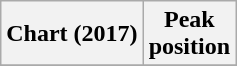<table class="wikitable plainrowheaders" style="text-align:center">
<tr>
<th>Chart (2017)</th>
<th>Peak<br>position</th>
</tr>
<tr>
</tr>
</table>
